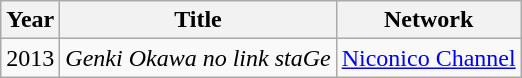<table class="wikitable">
<tr>
<th>Year</th>
<th>Title</th>
<th>Network</th>
</tr>
<tr>
<td>2013</td>
<td><em>Genki Okawa no link staGe</em></td>
<td><a href='#'>Niconico Channel</a></td>
</tr>
</table>
